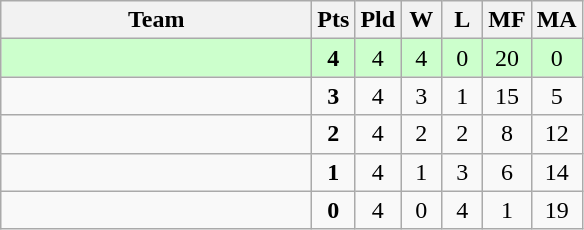<table class=wikitable style="text-align:center">
<tr>
<th width=200>Team</th>
<th width=20>Pts</th>
<th width=20>Pld</th>
<th width=20>W</th>
<th width=20>L</th>
<th width=20>MF</th>
<th width=20>MA</th>
</tr>
<tr bgcolor=ccffcc>
<td style="text-align:left"><strong></strong></td>
<td><strong>4</strong></td>
<td>4</td>
<td>4</td>
<td>0</td>
<td>20</td>
<td>0</td>
</tr>
<tr>
<td style="text-align:left"></td>
<td><strong>3</strong></td>
<td>4</td>
<td>3</td>
<td>1</td>
<td>15</td>
<td>5</td>
</tr>
<tr>
<td style="text-align:left"></td>
<td><strong>2</strong></td>
<td>4</td>
<td>2</td>
<td>2</td>
<td>8</td>
<td>12</td>
</tr>
<tr>
<td style="text-align:left"></td>
<td><strong>1</strong></td>
<td>4</td>
<td>1</td>
<td>3</td>
<td>6</td>
<td>14</td>
</tr>
<tr>
<td style="text-align:left"></td>
<td><strong>0</strong></td>
<td>4</td>
<td>0</td>
<td>4</td>
<td>1</td>
<td>19</td>
</tr>
</table>
